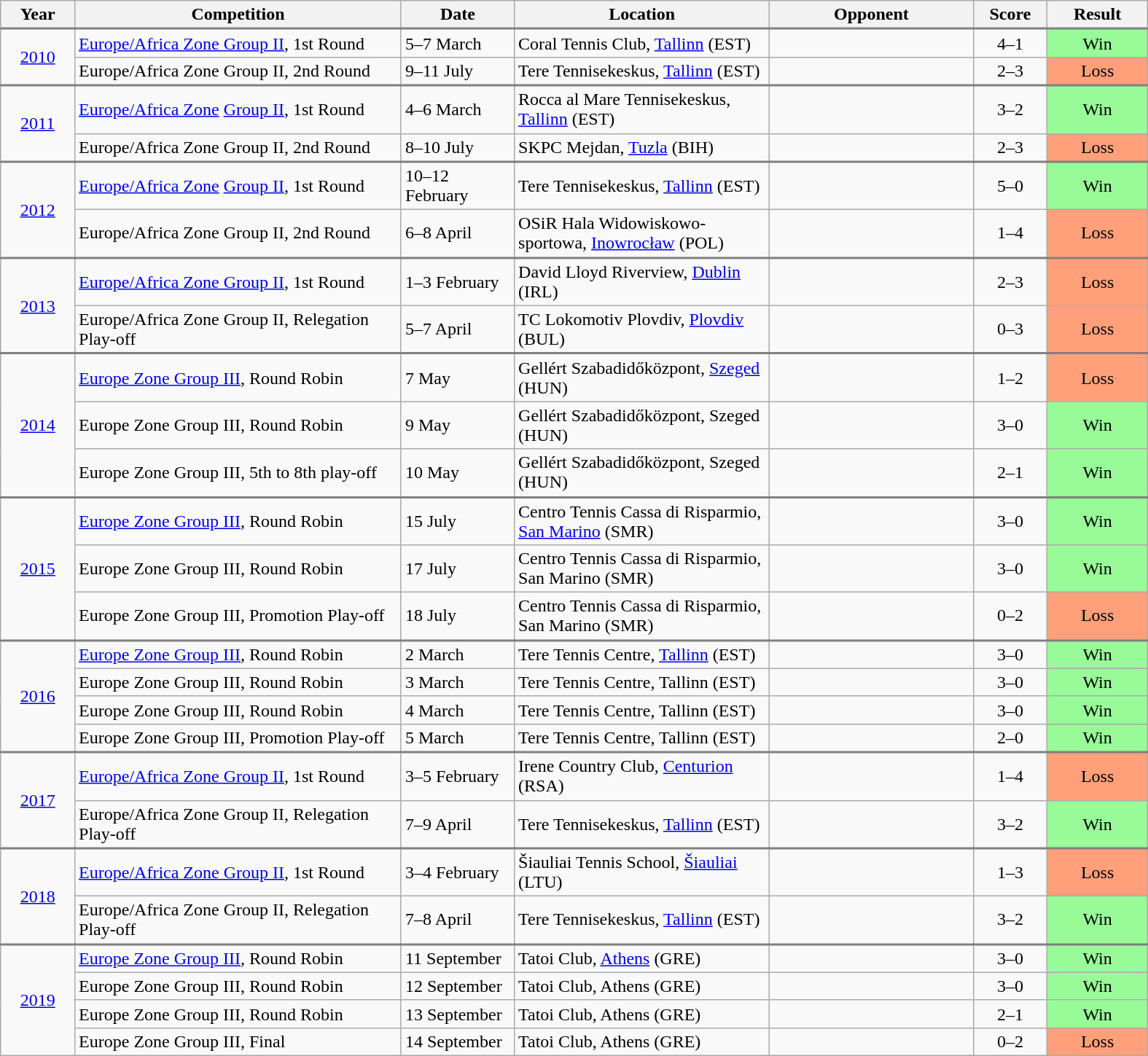<table class="wikitable collapsible collapsed" width="1050">
<tr>
<th width="50">Year</th>
<th width="245">Competition</th>
<th width="80">Date</th>
<th width="190">Location</th>
<th width="150">Opponent</th>
<th width="50">Score</th>
<th width="70">Result</th>
</tr>
<tr style="border-top:2px solid gray;">
<td align="center" rowspan="2"><a href='#'>2010</a></td>
<td><a href='#'>Europe/Africa Zone Group II</a>, 1st Round</td>
<td>5–7 March</td>
<td>Coral Tennis Club, <a href='#'>Tallinn</a> (EST)</td>
<td></td>
<td align="center">4–1</td>
<td align="center" bgcolor="#98FB98">Win</td>
</tr>
<tr>
<td>Europe/Africa Zone Group II, 2nd Round</td>
<td>9–11 July</td>
<td>Tere Tennisekeskus, <a href='#'>Tallinn</a> (EST)</td>
<td></td>
<td align="center">2–3</td>
<td align="center" bgcolor="#FFA07A">Loss</td>
</tr>
<tr style="border-top:2px solid gray;">
<td align="center" rowspan="2"><a href='#'>2011</a></td>
<td><a href='#'>Europe/Africa Zone</a> <a href='#'>Group II</a>, 1st Round</td>
<td>4–6 March</td>
<td>Rocca al Mare Tennisekeskus, <a href='#'>Tallinn</a> (EST)</td>
<td></td>
<td align="center">3–2</td>
<td align="center" bgcolor="#98FB98">Win</td>
</tr>
<tr>
<td>Europe/Africa Zone Group II, 2nd Round</td>
<td>8–10 July</td>
<td>SKPC Mejdan, <a href='#'>Tuzla</a> (BIH)</td>
<td></td>
<td align="center">2–3</td>
<td align="center" bgcolor="#FFA07A">Loss</td>
</tr>
<tr style="border-top:2px solid gray;">
<td align="center" rowspan="2"><a href='#'>2012</a></td>
<td><a href='#'>Europe/Africa Zone</a> <a href='#'>Group II</a>, 1st Round</td>
<td>10–12 February</td>
<td>Tere Tennisekeskus, <a href='#'>Tallinn</a> (EST)</td>
<td></td>
<td align="center">5–0</td>
<td align="center" bgcolor="#98FB98">Win</td>
</tr>
<tr>
<td>Europe/Africa Zone Group II, 2nd Round</td>
<td>6–8 April</td>
<td>OSiR Hala Widowiskowo-sportowa, <a href='#'>Inowrocław</a> (POL)</td>
<td></td>
<td align="center">1–4</td>
<td align="center" bgcolor="#FFA07A">Loss</td>
</tr>
<tr style="border-top:2px solid gray;">
<td align="center" rowspan="2"><a href='#'>2013</a></td>
<td><a href='#'>Europe/Africa Zone Group II</a>, 1st Round</td>
<td>1–3 February</td>
<td>David Lloyd Riverview, <a href='#'>Dublin</a> (IRL)</td>
<td></td>
<td align="center">2–3</td>
<td align="center" bgcolor="#FFA07A">Loss</td>
</tr>
<tr>
<td>Europe/Africa Zone Group II, Relegation Play-off</td>
<td>5–7 April</td>
<td>TC Lokomotiv Plovdiv, <a href='#'>Plovdiv</a> (BUL)</td>
<td></td>
<td align="center">0–3</td>
<td align="center" bgcolor="#FFA07A">Loss</td>
</tr>
<tr style="border-top:2px solid gray;">
<td align="center" rowspan="3"><a href='#'>2014</a></td>
<td><a href='#'>Europe Zone Group III</a>, Round Robin</td>
<td>7 May</td>
<td>Gellért Szabadidőközpont, <a href='#'>Szeged</a> (HUN)</td>
<td></td>
<td align="center">1–2</td>
<td align="center" bgcolor="#FFA07A">Loss</td>
</tr>
<tr>
<td>Europe Zone Group III, Round Robin</td>
<td>9 May</td>
<td>Gellért Szabadidőközpont, Szeged (HUN)</td>
<td></td>
<td align="center">3–0</td>
<td align="center" bgcolor="#98FB98">Win</td>
</tr>
<tr>
<td>Europe Zone Group III, 5th to 8th play-off</td>
<td>10 May</td>
<td>Gellért Szabadidőközpont, Szeged (HUN)</td>
<td></td>
<td align="center">2–1</td>
<td align="center" bgcolor="#98FB98">Win</td>
</tr>
<tr style="border-top:2px solid gray;">
<td align="center" rowspan="3"><a href='#'>2015</a></td>
<td><a href='#'>Europe Zone Group III</a>, Round Robin</td>
<td>15 July</td>
<td>Centro Tennis Cassa di Risparmio, <a href='#'>San Marino</a> (SMR)</td>
<td></td>
<td align="center">3–0</td>
<td align="center" bgcolor="#98FB98">Win</td>
</tr>
<tr>
<td>Europe Zone Group III, Round Robin</td>
<td>17 July</td>
<td>Centro Tennis Cassa di Risparmio, San Marino (SMR)</td>
<td></td>
<td align="center">3–0</td>
<td align="center" bgcolor="#98FB98">Win</td>
</tr>
<tr>
<td>Europe Zone Group III, Promotion Play-off</td>
<td>18 July</td>
<td>Centro Tennis Cassa di Risparmio, San Marino (SMR)</td>
<td></td>
<td align="center">0–2</td>
<td align="center" bgcolor="#FFA07A">Loss</td>
</tr>
<tr style="border-top:2px solid gray;">
<td align="center" rowspan="4"><a href='#'>2016</a></td>
<td><a href='#'>Europe Zone Group III</a>, Round Robin</td>
<td>2 March</td>
<td>Tere Tennis Centre, <a href='#'>Tallinn</a> (EST)</td>
<td></td>
<td align="center">3–0</td>
<td align="center" bgcolor="#98FB98">Win</td>
</tr>
<tr>
<td>Europe Zone Group III, Round Robin</td>
<td>3 March</td>
<td>Tere Tennis Centre, Tallinn (EST)</td>
<td></td>
<td align="center">3–0</td>
<td align="center" bgcolor="#98FB98">Win</td>
</tr>
<tr>
<td>Europe Zone Group III, Round Robin</td>
<td>4 March</td>
<td>Tere Tennis Centre, Tallinn (EST)</td>
<td></td>
<td align="center">3–0</td>
<td align="center" bgcolor="#98FB98">Win</td>
</tr>
<tr>
<td>Europe Zone Group III, Promotion Play-off</td>
<td>5 March</td>
<td>Tere Tennis Centre, Tallinn (EST)</td>
<td></td>
<td align="center">2–0</td>
<td align="center" bgcolor="#98FB98">Win</td>
</tr>
<tr style="border-top:2px solid gray;">
<td align="center" rowspan="2"><a href='#'>2017</a></td>
<td><a href='#'>Europe/Africa Zone Group II</a>, 1st Round</td>
<td>3–5 February</td>
<td>Irene Country Club, <a href='#'>Centurion</a> (RSA)</td>
<td></td>
<td align="center">1–4</td>
<td align="center" bgcolor="#FFA07A">Loss</td>
</tr>
<tr>
<td>Europe/Africa Zone Group II, Relegation Play-off</td>
<td>7–9 April</td>
<td>Tere Tennisekeskus, <a href='#'>Tallinn</a> (EST)</td>
<td></td>
<td align="center">3–2</td>
<td align="center" bgcolor="#98FB98">Win</td>
</tr>
<tr style="border-top:2px solid gray;">
<td align="center" rowspan="2"><a href='#'>2018</a></td>
<td><a href='#'>Europe/Africa Zone Group II</a>, 1st Round</td>
<td>3–4 February</td>
<td>Šiauliai Tennis School, <a href='#'>Šiauliai</a> (LTU)</td>
<td></td>
<td align="center">1–3</td>
<td align="center" bgcolor="#FFA07A">Loss</td>
</tr>
<tr>
<td>Europe/Africa Zone Group II, Relegation Play-off</td>
<td>7–8 April</td>
<td>Tere Tennisekeskus, <a href='#'>Tallinn</a> (EST)</td>
<td></td>
<td align="center">3–2</td>
<td align="center" bgcolor="#98FB98">Win</td>
</tr>
<tr style="border-top:2px solid gray;">
<td align="center" rowspan="4"><a href='#'>2019</a></td>
<td><a href='#'>Europe Zone Group III</a>, Round Robin</td>
<td>11 September</td>
<td>Tatoi Club, <a href='#'>Athens</a> (GRE)</td>
<td></td>
<td align="center">3–0</td>
<td align="center" bgcolor="#98FB98">Win</td>
</tr>
<tr>
<td>Europe Zone Group III, Round Robin</td>
<td>12 September</td>
<td>Tatoi Club, Athens (GRE)</td>
<td></td>
<td align="center">3–0</td>
<td align="center" bgcolor="#98FB98">Win</td>
</tr>
<tr>
<td>Europe Zone Group III, Round Robin</td>
<td>13 September</td>
<td>Tatoi Club, Athens (GRE)</td>
<td></td>
<td align="center">2–1</td>
<td align="center" bgcolor="#98FB98">Win</td>
</tr>
<tr>
<td>Europe Zone Group III, Final</td>
<td>14 September</td>
<td>Tatoi Club, Athens (GRE)</td>
<td></td>
<td align="center">0–2</td>
<td align="center" bgcolor="#FFA07A">Loss</td>
</tr>
</table>
